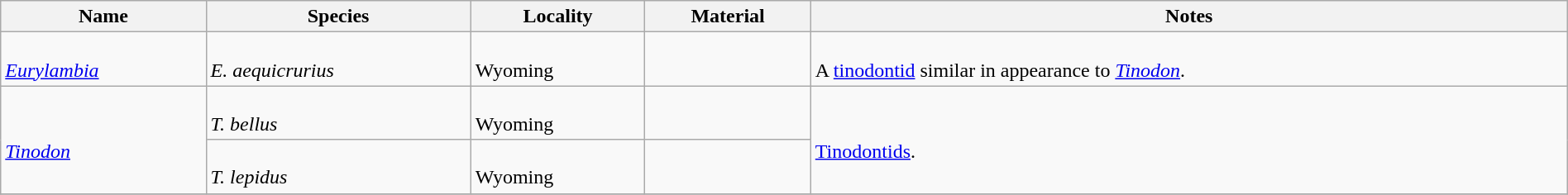<table class="wikitable" align="center" width="100%">
<tr>
<th>Name</th>
<th>Species</th>
<th>Locality</th>
<th>Material</th>
<th>Notes</th>
</tr>
<tr>
<td><br><em><a href='#'>Eurylambia</a></em></td>
<td><br><em>E. aequicrurius</em></td>
<td><br>Wyoming</td>
<td></td>
<td><br>A <a href='#'>tinodontid</a> similar in appearance to <em><a href='#'>Tinodon</a></em>.</td>
</tr>
<tr>
<td rowspan=2><br><em><a href='#'>Tinodon</a></em></td>
<td><br><em>T. bellus</em></td>
<td><br>Wyoming</td>
<td></td>
<td rowspan=2><br><a href='#'>Tinodontids</a>.</td>
</tr>
<tr>
<td><br><em>T. lepidus</em></td>
<td><br>Wyoming</td>
<td></td>
</tr>
<tr>
</tr>
</table>
